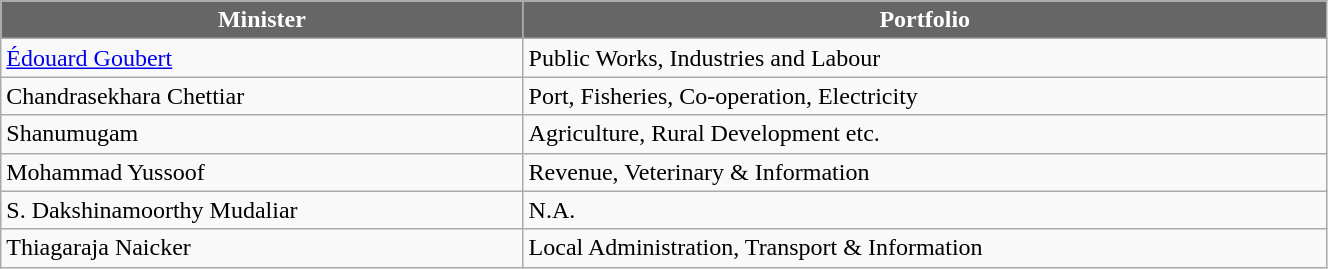<table class="wikitable" width="70%" style="font-size: x-big; font-family: verdana">
<tr>
<th style="background-color:#666666; color:white">Minister</th>
<th style="background-color:#666666; color:white">Portfolio</th>
</tr>
<tr -->
<td><a href='#'>Édouard Goubert</a><br></td>
<td>Public Works, Industries and Labour</td>
</tr>
<tr -->
<td>Chandrasekhara Chettiar</td>
<td>Port, Fisheries, Co-operation, Electricity</td>
</tr>
<tr -->
<td>Shanumugam</td>
<td>Agriculture, Rural Development etc.</td>
</tr>
<tr -->
<td>Mohammad Yussoof</td>
<td>Revenue, Veterinary & Information</td>
</tr>
<tr -->
<td>S. Dakshinamoorthy Mudaliar</td>
<td>N.A.</td>
</tr>
<tr -->
<td>Thiagaraja Naicker</td>
<td>Local Administration, Transport & Information</td>
</tr>
</table>
